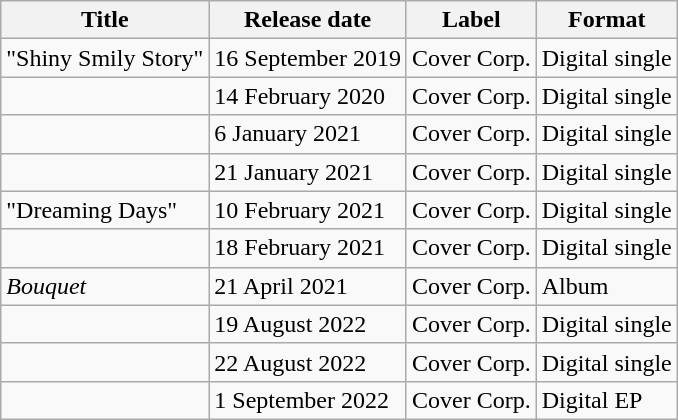<table class="wikitable">
<tr>
<th>Title</th>
<th>Release date</th>
<th>Label</th>
<th>Format</th>
</tr>
<tr>
<td align="left">"Shiny Smily Story"</td>
<td align="left">16 September 2019</td>
<td align="left">Cover Corp.</td>
<td align="left">Digital single</td>
</tr>
<tr>
<td align="left"></td>
<td align="left">14 February 2020</td>
<td align="left">Cover Corp.</td>
<td align="left">Digital single</td>
</tr>
<tr>
<td align="left"></td>
<td align="left">6 January 2021</td>
<td align="left">Cover Corp.</td>
<td align="left">Digital single</td>
</tr>
<tr>
<td align="left"></td>
<td align="left">21 January 2021</td>
<td align="left">Cover Corp.</td>
<td align="left">Digital single</td>
</tr>
<tr>
<td align="left">"Dreaming Days"</td>
<td align="left">10 February 2021</td>
<td align="left">Cover Corp.</td>
<td align="left">Digital single</td>
</tr>
<tr>
<td align="left"></td>
<td align="left">18 February 2021</td>
<td align="left">Cover Corp.</td>
<td align="left">Digital single</td>
</tr>
<tr>
<td align="left"><em>Bouquet</em></td>
<td align="left">21 April 2021</td>
<td align="left">Cover Corp.</td>
<td align="left">Album</td>
</tr>
<tr>
<td align="left"></td>
<td align="left">19 August 2022</td>
<td align="left">Cover Corp.</td>
<td align="left">Digital single</td>
</tr>
<tr>
<td align="left"></td>
<td align="left">22 August 2022</td>
<td align="left">Cover Corp.</td>
<td align="left">Digital single</td>
</tr>
<tr>
<td align="left"></td>
<td align="left">1 September 2022</td>
<td align="left">Cover Corp.</td>
<td align="left">Digital EP</td>
</tr>
</table>
